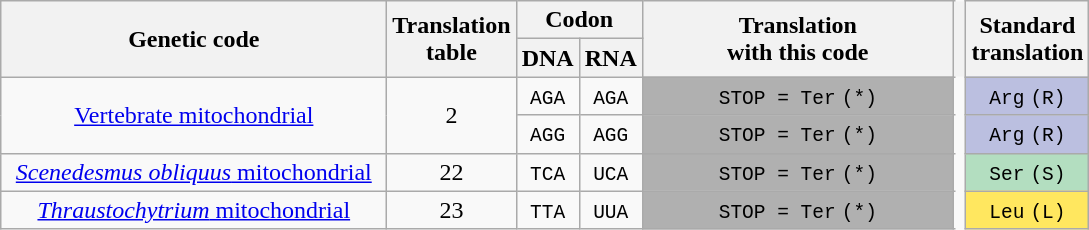<table class="wikitable" style="border:none; text-align:center;">
<tr>
<th rowspan="2" style="width: 250px;">Genetic code</th>
<th rowspan="2" style="width: 25px;">Translation <br> table</th>
<th colspan="2">Codon</th>
<th rowspan="2" colspan="3" style="width: 200px;">Translation <br> with this code</th>
<th rowspan="2" style="border:none; width:1px;"></th>
<th rowspan="2" style="width: 50px;">Standard translation</th>
</tr>
<tr>
<th style="width: 25px;">DNA</th>
<th style="width: 25px;">RNA</th>
</tr>
<tr>
<td rowspan="2"><a href='#'>Vertebrate mitochondrial</a></td>
<td rowspan="2">2</td>
<td><code>AGA</code></td>
<td><code>AGA</code></td>
<td colspan="3" style="background-color:#B0B0B0;"><code>STOP = Ter</code> <code>(*)</code></td>
<td style="border: none; width: 1px;"></td>
<td style="background-color:#bbbfe0;"><code>Arg</code> <code>(R)</code></td>
</tr>
<tr>
<td><code>AGG</code></td>
<td><code>AGG</code></td>
<td colspan="3" style="background-color:#B0B0B0;"><code>STOP = Ter</code> <code>(*)</code></td>
<td style="border: none; width: 1px;"></td>
<td style="background-color:#bbbfe0;"><code>Arg</code> <code>(R)</code></td>
</tr>
<tr>
<td rowspan="1"><a href='#'><em>Scenedesmus obliquus</em> mitochondrial</a></td>
<td rowspan="1">22</td>
<td><code>TCA</code></td>
<td><code>UCA</code></td>
<td colspan="3" style="background-color:#B0B0B0;"><code>STOP = Ter</code> <code>(*)</code></td>
<td style="border: none; width: 1px;"></td>
<td style="background-color:#b3dec0;"><code>Ser</code> <code>(S)</code></td>
</tr>
<tr>
<td rowspan="1"><a href='#'><em>Thraustochytrium</em> mitochondrial</a></td>
<td rowspan="1">23</td>
<td><code>TTA</code></td>
<td><code>UUA</code></td>
<td colspan="3" style="background-color:#B0B0B0;"><code>STOP = Ter</code> <code>(*)</code></td>
<td style="border: none; width: 1px;"></td>
<td style="background-color:#ffe75f;"><code>Leu</code> <code>(L)</code></td>
</tr>
</table>
